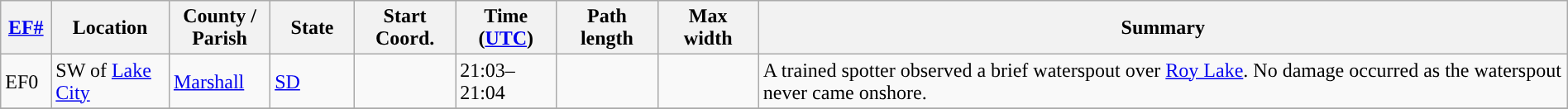<table class="wikitable sortable" style="width:100%;">
<tr>
<th scope="col"  style="width:3%; text-align:center;"><a href='#'>EF#</a></th>
<th scope="col"  style="width:7%; text-align:center;" class="unsortable">Location</th>
<th scope="col"  style="width:6%; text-align:center;" class="unsortable">County / Parish</th>
<th scope="col"  style="width:5%; text-align:center;">State</th>
<th scope="col"  style="width:6%; text-align:center;">Start Coord.</th>
<th scope="col"  style="width:6%; text-align:center;">Time (<a href='#'>UTC</a>)</th>
<th scope="col"  style="width:6%; text-align:center;">Path length</th>
<th scope="col"  style="width:6%; text-align:center;">Max width</th>
<th scope="col" class="unsortable" style="width:48%; text-align:center;">Summary</th>
</tr>
<tr>
<td>EF0</td>
<td>SW of <a href='#'>Lake City</a></td>
<td><a href='#'>Marshall</a></td>
<td><a href='#'>SD</a></td>
<td></td>
<td>21:03–21:04</td>
<td></td>
<td></td>
<td>A trained spotter observed a brief waterspout over <a href='#'>Roy Lake</a>. No damage occurred as the waterspout never came onshore.</td>
</tr>
<tr>
</tr>
</table>
